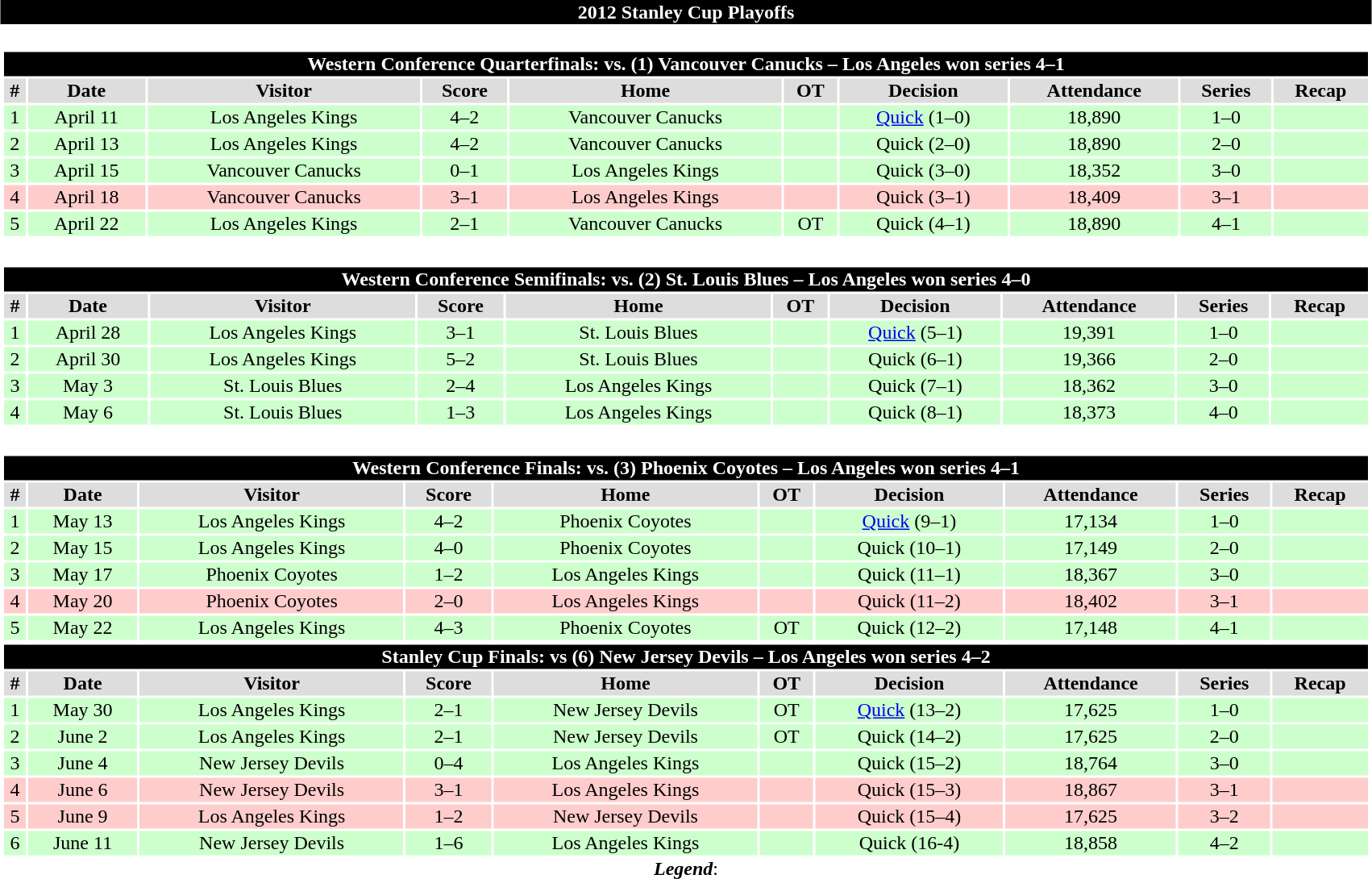<table class="toccolours"  style="width:90%; clear:both; margin:1.5em auto; text-align:center;">
<tr>
<th colspan=10 style="background:black; color:#FFFFFF;">2012 Stanley Cup Playoffs</th>
</tr>
<tr>
<td colspan=10><br><table class="toccolours collapsible collapsed" style="width:100%;">
<tr>
<th colspan=10 style="background:black; color:white;">Western Conference Quarterfinals: vs. (1) Vancouver Canucks – Los Angeles won series 4–1</th>
</tr>
<tr style="text-align:center; background:#ddd;">
<td><strong>#</strong></td>
<td><strong>Date</strong></td>
<td><strong>Visitor</strong></td>
<td><strong>Score</strong></td>
<td><strong>Home</strong></td>
<td><strong>OT</strong></td>
<td><strong>Decision</strong></td>
<td><strong>Attendance</strong></td>
<td><strong>Series</strong></td>
<td><strong>Recap</strong></td>
</tr>
<tr style="text-align:center;background:#cfc;">
<td>1</td>
<td>April 11</td>
<td>Los Angeles Kings</td>
<td>4–2</td>
<td>Vancouver Canucks</td>
<td></td>
<td><a href='#'>Quick</a> (1–0)</td>
<td>18,890</td>
<td>1–0</td>
<td></td>
</tr>
<tr style="text-align:center;background:#cfc;">
<td>2</td>
<td>April 13</td>
<td>Los Angeles Kings</td>
<td>4–2</td>
<td>Vancouver Canucks</td>
<td></td>
<td>Quick (2–0)</td>
<td>18,890</td>
<td>2–0</td>
<td></td>
</tr>
<tr style="text-align:center;background:#cfc;">
<td>3</td>
<td>April 15</td>
<td>Vancouver Canucks</td>
<td>0–1</td>
<td>Los Angeles Kings</td>
<td></td>
<td>Quick (3–0)</td>
<td>18,352</td>
<td>3–0</td>
<td></td>
</tr>
<tr style="text-align:center;background:#fcc;">
<td>4</td>
<td>April 18</td>
<td>Vancouver Canucks</td>
<td>3–1</td>
<td>Los Angeles Kings</td>
<td></td>
<td>Quick (3–1)</td>
<td>18,409</td>
<td>3–1</td>
<td></td>
</tr>
<tr style="text-align:center;background:#cfc;">
<td>5</td>
<td>April 22</td>
<td>Los Angeles Kings</td>
<td>2–1</td>
<td>Vancouver Canucks</td>
<td>OT</td>
<td>Quick (4–1)</td>
<td>18,890</td>
<td>4–1</td>
<td></td>
</tr>
</table>
</td>
</tr>
<tr>
<td colspan=10><br><table class="toccolours collapsible collapsed" style="width:100%;">
<tr>
<th colspan=10 style="background:black; color:white;">Western Conference Semifinals: vs. (2) St. Louis Blues – Los Angeles won series 4–0</th>
</tr>
<tr style="text-align:center; background:#ddd;">
<td><strong>#</strong></td>
<td><strong>Date</strong></td>
<td><strong>Visitor</strong></td>
<td><strong>Score</strong></td>
<td><strong>Home</strong></td>
<td><strong>OT</strong></td>
<td><strong>Decision</strong></td>
<td><strong>Attendance</strong></td>
<td><strong>Series</strong></td>
<td><strong>Recap</strong></td>
</tr>
<tr style="text-align:center;background:#cfc;">
<td>1</td>
<td>April 28</td>
<td>Los Angeles Kings</td>
<td>3–1</td>
<td>St. Louis Blues</td>
<td></td>
<td><a href='#'>Quick</a> (5–1)</td>
<td>19,391</td>
<td>1–0</td>
<td></td>
</tr>
<tr style="text-align:center;background:#cfc;">
<td>2</td>
<td>April 30</td>
<td>Los Angeles Kings</td>
<td>5–2</td>
<td>St. Louis Blues</td>
<td></td>
<td>Quick (6–1)</td>
<td>19,366</td>
<td>2–0</td>
<td></td>
</tr>
<tr style="text-align:center;background:#cfc">
<td>3</td>
<td>May 3</td>
<td>St. Louis Blues</td>
<td>2–4</td>
<td>Los Angeles Kings</td>
<td></td>
<td>Quick (7–1)</td>
<td>18,362</td>
<td>3–0</td>
<td></td>
</tr>
<tr style="text-align:center;background:#cfc;">
<td>4</td>
<td>May 6</td>
<td>St. Louis Blues</td>
<td>1–3</td>
<td>Los Angeles Kings</td>
<td></td>
<td>Quick (8–1)</td>
<td>18,373</td>
<td>4–0</td>
<td></td>
</tr>
</table>
</td>
</tr>
<tr>
<td colspan=10><br><table class="toccolours collapsible collapsed" style="width:100%;">
<tr>
<th colspan=10 style="background:black; color:white;">Western Conference Finals: vs. (3) Phoenix Coyotes – Los Angeles won series 4–1</th>
</tr>
<tr style="text-align:center; background:#ddd;">
<td><strong>#</strong></td>
<td><strong>Date</strong></td>
<td><strong>Visitor</strong></td>
<td><strong>Score</strong></td>
<td><strong>Home</strong></td>
<td><strong>OT</strong></td>
<td><strong>Decision</strong></td>
<td><strong>Attendance</strong></td>
<td><strong>Series</strong></td>
<td><strong>Recap</strong></td>
</tr>
<tr style="text-align:center;background:#cfc;">
<td>1</td>
<td>May 13</td>
<td>Los Angeles Kings</td>
<td>4–2</td>
<td>Phoenix Coyotes</td>
<td></td>
<td><a href='#'>Quick</a> (9–1)</td>
<td>17,134</td>
<td>1–0</td>
<td></td>
</tr>
<tr style="text-align:center;background:#cfc;">
<td>2</td>
<td>May 15</td>
<td>Los Angeles Kings</td>
<td>4–0</td>
<td>Phoenix Coyotes</td>
<td></td>
<td>Quick (10–1)</td>
<td>17,149</td>
<td>2–0</td>
<td></td>
</tr>
<tr style="text-align:center;background:#cfc;">
<td>3</td>
<td>May 17</td>
<td>Phoenix Coyotes</td>
<td>1–2</td>
<td>Los Angeles Kings</td>
<td></td>
<td>Quick (11–1)</td>
<td>18,367</td>
<td>3–0</td>
<td></td>
</tr>
<tr style="text-align:center;background:#fcc;">
<td>4</td>
<td>May 20</td>
<td>Phoenix Coyotes</td>
<td>2–0</td>
<td>Los Angeles Kings</td>
<td></td>
<td>Quick (11–2)</td>
<td>18,402</td>
<td>3–1</td>
<td></td>
</tr>
<tr style="text-align:center;background:#cfc;">
<td>5</td>
<td>May 22</td>
<td>Los Angeles Kings</td>
<td>4–3</td>
<td>Phoenix Coyotes</td>
<td>OT</td>
<td>Quick (12–2)</td>
<td>17,148</td>
<td>4–1</td>
<td></td>
</tr>
</table>
<table class="toccolours collapsible collapsed" style="width:100%;">
<tr>
<th colspan=10 style="background:black; color:white;">Stanley Cup Finals: vs (6) New Jersey Devils – Los Angeles won series 4–2</th>
</tr>
<tr style="text-align:center; background:#ddd;">
<td><strong>#</strong></td>
<td><strong>Date</strong></td>
<td><strong>Visitor</strong></td>
<td><strong>Score</strong></td>
<td><strong>Home</strong></td>
<td><strong>OT</strong></td>
<td><strong>Decision</strong></td>
<td><strong>Attendance</strong></td>
<td><strong>Series</strong></td>
<td><strong>Recap</strong></td>
</tr>
<tr style="text-align:center;background:#cfc;">
<td>1</td>
<td>May 30</td>
<td>Los Angeles Kings</td>
<td>2–1</td>
<td>New Jersey Devils</td>
<td>OT</td>
<td><a href='#'>Quick</a> (13–2)</td>
<td>17,625</td>
<td>1–0</td>
<td></td>
</tr>
<tr style="text-align:center;background:#cfc;">
<td>2</td>
<td>June 2</td>
<td>Los Angeles Kings</td>
<td>2–1</td>
<td>New Jersey Devils</td>
<td>OT</td>
<td>Quick (14–2)</td>
<td>17,625</td>
<td>2–0</td>
<td></td>
</tr>
<tr style="text-align:center;background:#cfc;">
<td>3</td>
<td>June 4</td>
<td>New Jersey Devils</td>
<td>0–4</td>
<td>Los Angeles Kings</td>
<td></td>
<td>Quick (15–2)</td>
<td>18,764</td>
<td>3–0</td>
<td></td>
</tr>
<tr style="text-align:center;background:#fcc;">
<td>4</td>
<td>June 6</td>
<td>New Jersey Devils</td>
<td>3–1</td>
<td>Los Angeles Kings</td>
<td></td>
<td>Quick (15–3)</td>
<td>18,867</td>
<td>3–1</td>
<td></td>
</tr>
<tr style="text-align:center;background:#fcc;">
<td>5</td>
<td>June 9</td>
<td>Los Angeles Kings</td>
<td>1–2</td>
<td>New Jersey Devils</td>
<td></td>
<td>Quick (15–4)</td>
<td>17,625</td>
<td>3–2</td>
<td></td>
</tr>
<tr style="text-align:center;background:#cfc;">
<td>6</td>
<td>June 11</td>
<td>New Jersey Devils</td>
<td>1–6</td>
<td>Los Angeles Kings</td>
<td></td>
<td>Quick (16-4)</td>
<td>18,858</td>
<td>4–2</td>
<td></td>
</tr>
</table>
<strong><em>Legend</em></strong>:

</td>
</tr>
</table>
